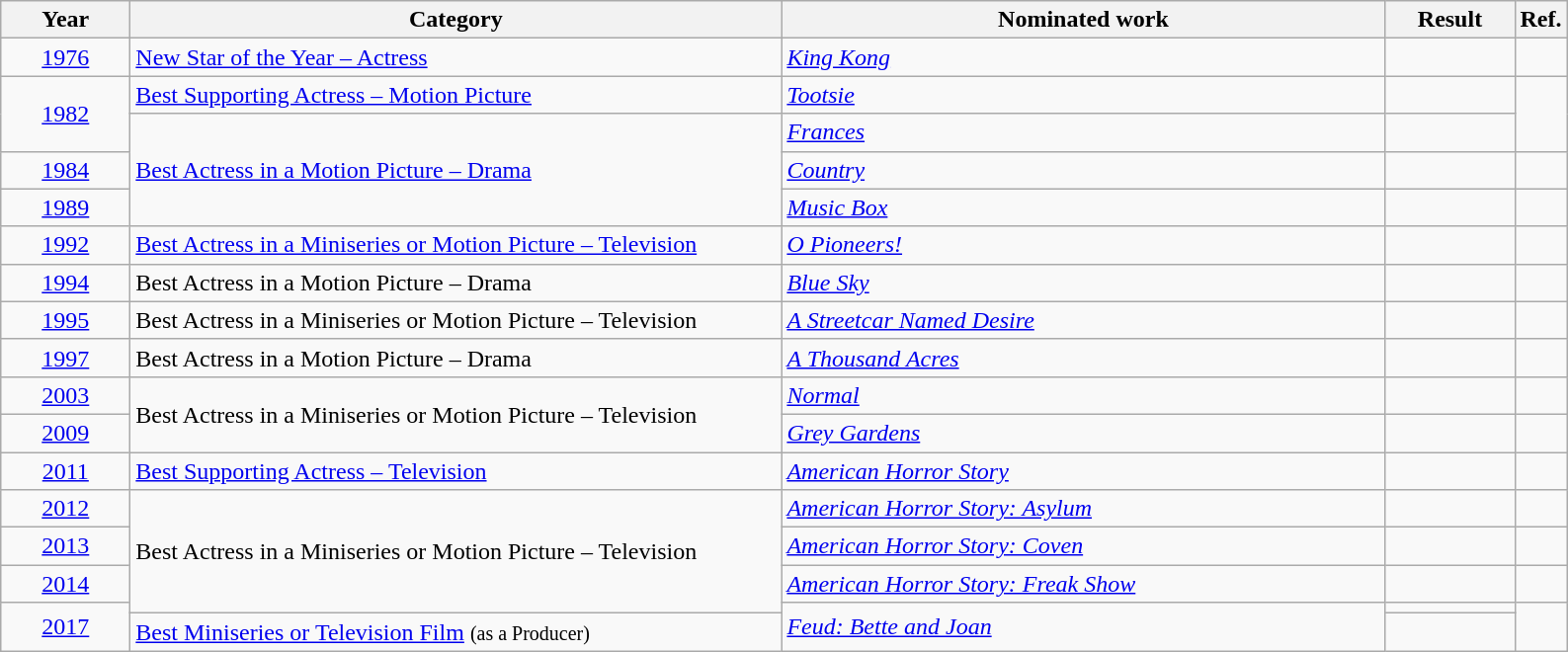<table class=wikitable>
<tr>
<th scope="col" style="width:5em;">Year</th>
<th scope="col" style="width:27em;">Category</th>
<th scope="col" style="width:25em;">Nominated work</th>
<th scope="col" style="width:5em;">Result</th>
<th>Ref.</th>
</tr>
<tr>
<td style="text-align:center;"><a href='#'>1976</a></td>
<td><a href='#'>New Star of the Year – Actress</a></td>
<td><em><a href='#'>King Kong</a></em></td>
<td></td>
<td align=center></td>
</tr>
<tr>
<td rowspan=2 align=center><a href='#'>1982</a></td>
<td><a href='#'>Best Supporting Actress – Motion Picture</a></td>
<td><em><a href='#'>Tootsie</a></em></td>
<td></td>
<td rowspan=2, align=center></td>
</tr>
<tr>
<td rowspan=3><a href='#'>Best Actress in a Motion Picture – Drama</a></td>
<td><em><a href='#'>Frances</a></em></td>
<td></td>
</tr>
<tr>
<td align=center><a href='#'>1984</a></td>
<td><em><a href='#'>Country</a></em></td>
<td></td>
<td align=center></td>
</tr>
<tr>
<td align=center><a href='#'>1989</a></td>
<td><em><a href='#'>Music Box</a></em></td>
<td></td>
<td align=center></td>
</tr>
<tr>
<td align=center><a href='#'>1992</a></td>
<td><a href='#'>Best Actress in a Miniseries or Motion Picture – Television</a></td>
<td><em><a href='#'>O Pioneers!</a></em></td>
<td></td>
<td align=center></td>
</tr>
<tr>
<td align=center><a href='#'>1994</a></td>
<td>Best Actress in a Motion Picture – Drama</td>
<td><em><a href='#'>Blue Sky</a></em></td>
<td></td>
<td align=center></td>
</tr>
<tr>
<td align=center><a href='#'>1995</a></td>
<td>Best Actress in a Miniseries or Motion Picture – Television</td>
<td><em><a href='#'>A Streetcar Named Desire</a></em></td>
<td></td>
<td align=center></td>
</tr>
<tr>
<td align=center><a href='#'>1997</a></td>
<td>Best Actress in a Motion Picture – Drama</td>
<td><em><a href='#'>A Thousand Acres</a></em></td>
<td></td>
<td align=center></td>
</tr>
<tr>
<td align=center><a href='#'>2003</a></td>
<td rowspan=2>Best Actress in a Miniseries or Motion Picture – Television</td>
<td><em><a href='#'>Normal</a></em></td>
<td></td>
<td align=center></td>
</tr>
<tr>
<td align=center><a href='#'>2009</a></td>
<td><em><a href='#'>Grey Gardens</a></em></td>
<td></td>
<td align=center></td>
</tr>
<tr>
<td align=center><a href='#'>2011</a></td>
<td><a href='#'>Best Supporting Actress – Television</a></td>
<td><em><a href='#'>American Horror Story</a></em></td>
<td></td>
<td align=center></td>
</tr>
<tr>
<td align=center><a href='#'>2012</a></td>
<td rowspan=4>Best Actress in a  Miniseries or Motion Picture – Television</td>
<td><em><a href='#'>American Horror Story: Asylum</a></em></td>
<td></td>
<td align=center></td>
</tr>
<tr>
<td align=center><a href='#'>2013</a></td>
<td><em><a href='#'>American Horror Story: Coven</a></em></td>
<td></td>
<td align=center></td>
</tr>
<tr>
<td align=center><a href='#'>2014</a></td>
<td><em><a href='#'>American Horror Story: Freak Show</a></em></td>
<td></td>
<td align=center></td>
</tr>
<tr>
<td align=center rowspan=2><a href='#'>2017</a></td>
<td rowspan=2><em><a href='#'>Feud: Bette and Joan</a></em></td>
<td></td>
<td rowspan=2 align=center></td>
</tr>
<tr>
<td><a href='#'>Best Miniseries or Television Film</a> <small> (as a Producer) </small></td>
<td></td>
</tr>
</table>
